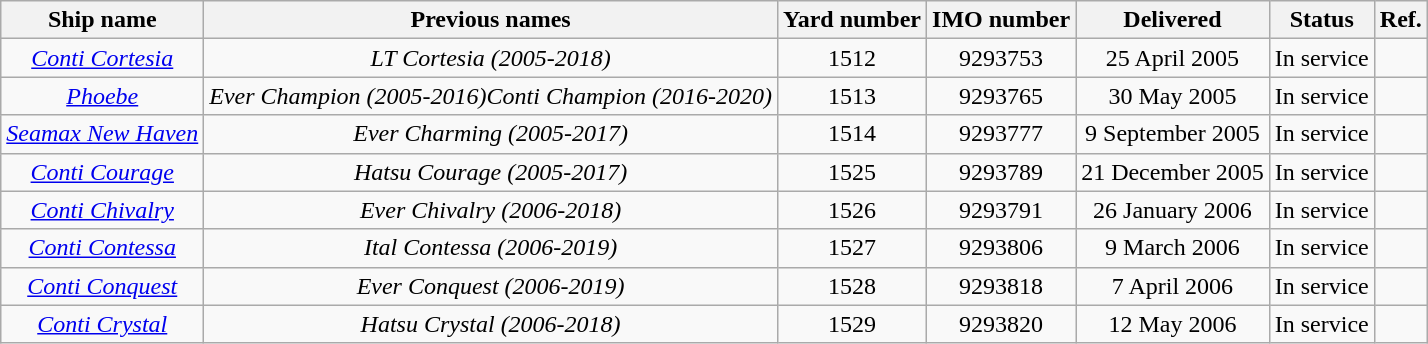<table class="wikitable" style="text-align:center">
<tr>
<th>Ship name</th>
<th>Previous names</th>
<th>Yard number</th>
<th>IMO number</th>
<th>Delivered</th>
<th>Status</th>
<th>Ref.</th>
</tr>
<tr>
<td><em><a href='#'>Conti Cortesia</a></em></td>
<td><em>LT Cortesia (2005-2018)</em></td>
<td>1512</td>
<td>9293753</td>
<td>25 April 2005</td>
<td>In service</td>
<td></td>
</tr>
<tr>
<td><em><a href='#'>Phoebe</a></em></td>
<td><em>Ever Champion (2005-2016)</em><em>Conti Champion (2016-2020)</em></td>
<td>1513</td>
<td>9293765</td>
<td>30 May 2005</td>
<td>In service</td>
<td></td>
</tr>
<tr>
<td><em><a href='#'>Seamax New Haven</a></em></td>
<td><em>Ever Charming (2005-2017)</em></td>
<td>1514</td>
<td>9293777</td>
<td>9 September 2005</td>
<td>In service</td>
<td></td>
</tr>
<tr>
<td><em><a href='#'>Conti Courage</a></em></td>
<td><em>Hatsu Courage (2005-2017)</em></td>
<td>1525</td>
<td>9293789</td>
<td>21 December 2005</td>
<td>In service</td>
<td></td>
</tr>
<tr>
<td><em><a href='#'>Conti Chivalry</a></em></td>
<td><em>Ever Chivalry (2006-2018)</em></td>
<td>1526</td>
<td>9293791</td>
<td>26 January 2006</td>
<td>In service</td>
<td></td>
</tr>
<tr>
<td><em><a href='#'>Conti Contessa</a></em></td>
<td><em>Ital Contessa (2006-2019)</em></td>
<td>1527</td>
<td>9293806</td>
<td>9 March 2006</td>
<td>In service</td>
<td></td>
</tr>
<tr>
<td><em><a href='#'>Conti Conquest</a></em></td>
<td><em>Ever Conquest (2006-2019)</em></td>
<td>1528</td>
<td>9293818</td>
<td>7 April 2006</td>
<td>In service</td>
<td></td>
</tr>
<tr>
<td><em><a href='#'>Conti Crystal</a></em></td>
<td><em>Hatsu Crystal (2006-2018)</em></td>
<td>1529</td>
<td>9293820</td>
<td>12 May 2006</td>
<td>In service</td>
<td></td>
</tr>
</table>
